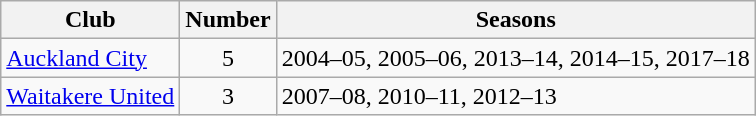<table class="wikitable sortable">
<tr>
<th>Club</th>
<th>Number</th>
<th>Seasons</th>
</tr>
<tr>
<td><a href='#'>Auckland City</a></td>
<td style="text-align:center">5</td>
<td>2004–05, 2005–06, 2013–14, 2014–15, 2017–18</td>
</tr>
<tr>
<td><a href='#'>Waitakere United</a></td>
<td style="text-align:center">3</td>
<td>2007–08, 2010–11, 2012–13</td>
</tr>
</table>
